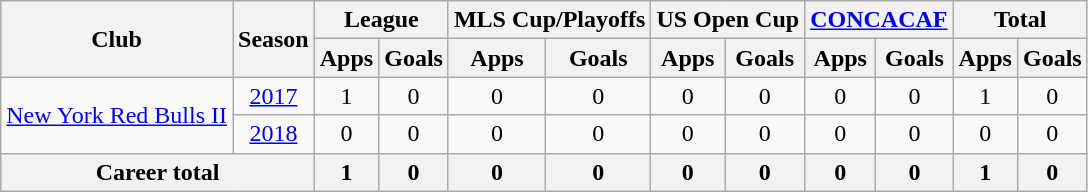<table class="wikitable" style="text-align: center;">
<tr>
<th rowspan="2">Club</th>
<th rowspan="2">Season</th>
<th colspan="2">League</th>
<th colspan="2">MLS Cup/Playoffs</th>
<th colspan="2">US Open Cup</th>
<th colspan="2"><a href='#'>CONCACAF</a></th>
<th colspan="2">Total</th>
</tr>
<tr>
<th>Apps</th>
<th>Goals</th>
<th>Apps</th>
<th>Goals</th>
<th>Apps</th>
<th>Goals</th>
<th>Apps</th>
<th>Goals</th>
<th>Apps</th>
<th>Goals</th>
</tr>
<tr>
<td rowspan="2"><a href='#'>New York Red Bulls II</a></td>
<td><a href='#'>2017</a></td>
<td>1</td>
<td>0</td>
<td>0</td>
<td>0</td>
<td>0</td>
<td>0</td>
<td>0</td>
<td>0</td>
<td>1</td>
<td>0</td>
</tr>
<tr>
<td><a href='#'>2018</a></td>
<td>0</td>
<td>0</td>
<td>0</td>
<td>0</td>
<td>0</td>
<td>0</td>
<td>0</td>
<td>0</td>
<td>0</td>
<td>0</td>
</tr>
<tr>
<th colspan="2">Career total</th>
<th>1</th>
<th>0</th>
<th>0</th>
<th>0</th>
<th>0</th>
<th>0</th>
<th>0</th>
<th>0</th>
<th>1</th>
<th>0</th>
</tr>
</table>
